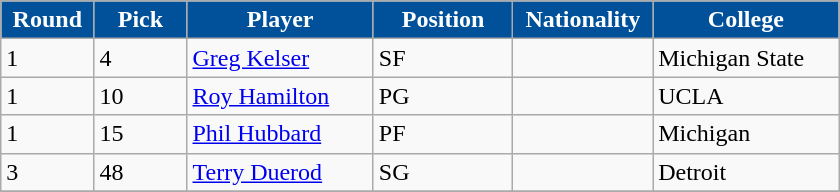<table class="wikitable sortable sortable">
<tr>
<th style="background:#00519a; color:white" width="10%">Round</th>
<th style="background:#00519a; color:white" width="10%">Pick</th>
<th style="background:#00519a; color:white" width="20%">Player</th>
<th style="background:#00519a; color:white" width="15%">Position</th>
<th style="background:#00519a; color:white" width="15%">Nationality</th>
<th style="background:#00519a; color:white" width="20%">College</th>
</tr>
<tr style="text-align: left">
<td>1</td>
<td>4</td>
<td><a href='#'>Greg Kelser</a></td>
<td>SF</td>
<td></td>
<td>Michigan State</td>
</tr>
<tr>
<td>1</td>
<td>10</td>
<td><a href='#'>Roy Hamilton</a></td>
<td>PG</td>
<td></td>
<td>UCLA</td>
</tr>
<tr>
<td>1</td>
<td>15</td>
<td><a href='#'>Phil Hubbard</a></td>
<td>PF</td>
<td></td>
<td>Michigan</td>
</tr>
<tr>
<td>3</td>
<td>48</td>
<td><a href='#'>Terry Duerod</a></td>
<td>SG</td>
<td></td>
<td>Detroit</td>
</tr>
<tr>
</tr>
</table>
